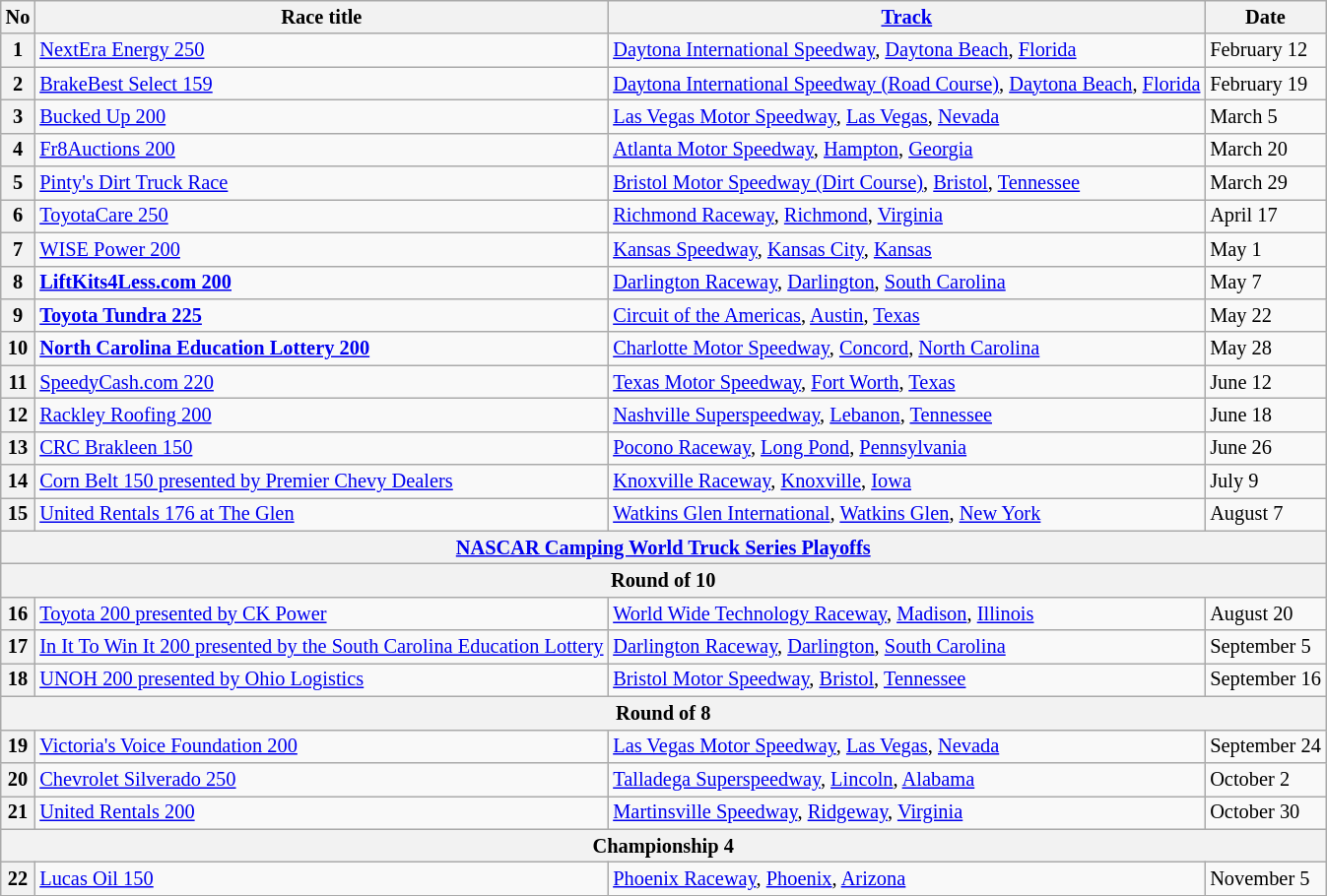<table class="wikitable" style="font-size:85%">
<tr>
<th>No</th>
<th>Race title</th>
<th><a href='#'>Track</a></th>
<th>Date</th>
</tr>
<tr>
<th>1</th>
<td><a href='#'>NextEra Energy 250</a></td>
<td><a href='#'>Daytona International Speedway</a>, <a href='#'>Daytona Beach</a>, <a href='#'>Florida</a></td>
<td>February 12</td>
</tr>
<tr>
<th>2</th>
<td><a href='#'>BrakeBest Select 159</a></td>
<td><a href='#'>Daytona International Speedway (Road Course)</a>, <a href='#'>Daytona Beach</a>, <a href='#'>Florida</a></td>
<td>February 19</td>
</tr>
<tr>
<th>3</th>
<td><a href='#'>Bucked Up 200</a></td>
<td><a href='#'>Las Vegas Motor Speedway</a>, <a href='#'>Las Vegas</a>, <a href='#'>Nevada</a></td>
<td>March 5</td>
</tr>
<tr>
<th>4</th>
<td><a href='#'>Fr8Auctions 200</a></td>
<td><a href='#'>Atlanta Motor Speedway</a>, <a href='#'>Hampton</a>, <a href='#'>Georgia</a></td>
<td>March 20</td>
</tr>
<tr>
<th>5</th>
<td><a href='#'>Pinty's Dirt Truck Race</a></td>
<td><a href='#'>Bristol Motor Speedway (Dirt Course)</a>, <a href='#'>Bristol</a>, <a href='#'>Tennessee</a></td>
<td>March 29</td>
</tr>
<tr>
<th>6</th>
<td><a href='#'>ToyotaCare 250</a></td>
<td><a href='#'>Richmond Raceway</a>, <a href='#'>Richmond</a>, <a href='#'>Virginia</a></td>
<td>April 17</td>
</tr>
<tr>
<th>7</th>
<td><a href='#'>WISE Power 200</a></td>
<td><a href='#'>Kansas Speedway</a>, <a href='#'>Kansas City</a>, <a href='#'>Kansas</a></td>
<td>May 1</td>
</tr>
<tr>
<th>8</th>
<td><strong><a href='#'>LiftKits4Less.com 200</a></strong></td>
<td><a href='#'>Darlington Raceway</a>, <a href='#'>Darlington</a>, <a href='#'>South Carolina</a></td>
<td>May 7</td>
</tr>
<tr>
<th>9</th>
<td><strong><a href='#'>Toyota Tundra 225</a></strong></td>
<td><a href='#'>Circuit of the Americas</a>, <a href='#'>Austin</a>, <a href='#'>Texas</a></td>
<td>May 22</td>
</tr>
<tr>
<th>10</th>
<td><strong><a href='#'>North Carolina Education Lottery 200</a></strong></td>
<td><a href='#'>Charlotte Motor Speedway</a>, <a href='#'>Concord</a>, <a href='#'>North Carolina</a></td>
<td>May 28</td>
</tr>
<tr>
<th>11</th>
<td><a href='#'>SpeedyCash.com 220</a></td>
<td><a href='#'>Texas Motor Speedway</a>, <a href='#'>Fort Worth</a>, <a href='#'>Texas</a></td>
<td>June 12</td>
</tr>
<tr>
<th>12</th>
<td><a href='#'>Rackley Roofing 200</a></td>
<td><a href='#'>Nashville Superspeedway</a>, <a href='#'>Lebanon</a>, <a href='#'>Tennessee</a></td>
<td>June 18</td>
</tr>
<tr>
<th>13</th>
<td><a href='#'>CRC Brakleen 150</a></td>
<td><a href='#'>Pocono Raceway</a>, <a href='#'>Long Pond</a>, <a href='#'>Pennsylvania</a></td>
<td>June 26</td>
</tr>
<tr>
<th>14</th>
<td><a href='#'>Corn Belt 150 presented by Premier Chevy Dealers</a></td>
<td><a href='#'>Knoxville Raceway</a>, <a href='#'>Knoxville</a>, <a href='#'>Iowa</a></td>
<td>July 9</td>
</tr>
<tr>
<th>15</th>
<td><a href='#'>United Rentals 176 at The Glen</a></td>
<td><a href='#'>Watkins Glen International</a>, <a href='#'>Watkins Glen</a>, <a href='#'>New York</a></td>
<td>August 7</td>
</tr>
<tr>
<th colspan=4><a href='#'>NASCAR Camping World Truck Series Playoffs</a></th>
</tr>
<tr>
<th colspan=4>Round of 10</th>
</tr>
<tr>
<th>16</th>
<td><a href='#'>Toyota 200 presented by CK Power</a></td>
<td><a href='#'>World Wide Technology Raceway</a>, <a href='#'>Madison</a>, <a href='#'>Illinois</a></td>
<td>August 20</td>
</tr>
<tr>
<th>17</th>
<td><a href='#'>In It To Win It 200 presented by the South Carolina Education Lottery</a></td>
<td><a href='#'>Darlington Raceway</a>, <a href='#'>Darlington</a>, <a href='#'>South Carolina</a></td>
<td>September 5</td>
</tr>
<tr>
<th>18</th>
<td><a href='#'>UNOH 200 presented by Ohio Logistics</a></td>
<td><a href='#'>Bristol Motor Speedway</a>, <a href='#'>Bristol</a>, <a href='#'>Tennessee</a></td>
<td>September 16</td>
</tr>
<tr>
<th colspan=4>Round of 8</th>
</tr>
<tr>
<th>19</th>
<td><a href='#'>Victoria's Voice Foundation 200</a></td>
<td><a href='#'>Las Vegas Motor Speedway</a>, <a href='#'>Las Vegas</a>, <a href='#'>Nevada</a></td>
<td>September 24</td>
</tr>
<tr>
<th>20</th>
<td><a href='#'>Chevrolet Silverado 250</a></td>
<td><a href='#'>Talladega Superspeedway</a>, <a href='#'>Lincoln</a>, <a href='#'>Alabama</a></td>
<td>October 2</td>
</tr>
<tr>
<th>21</th>
<td><a href='#'>United Rentals 200</a></td>
<td><a href='#'>Martinsville Speedway</a>, <a href='#'>Ridgeway</a>, <a href='#'>Virginia</a></td>
<td>October 30</td>
</tr>
<tr>
<th colspan=4>Championship 4</th>
</tr>
<tr>
<th>22</th>
<td><a href='#'>Lucas Oil 150</a></td>
<td><a href='#'>Phoenix Raceway</a>, <a href='#'>Phoenix</a>, <a href='#'>Arizona</a></td>
<td>November 5</td>
</tr>
</table>
